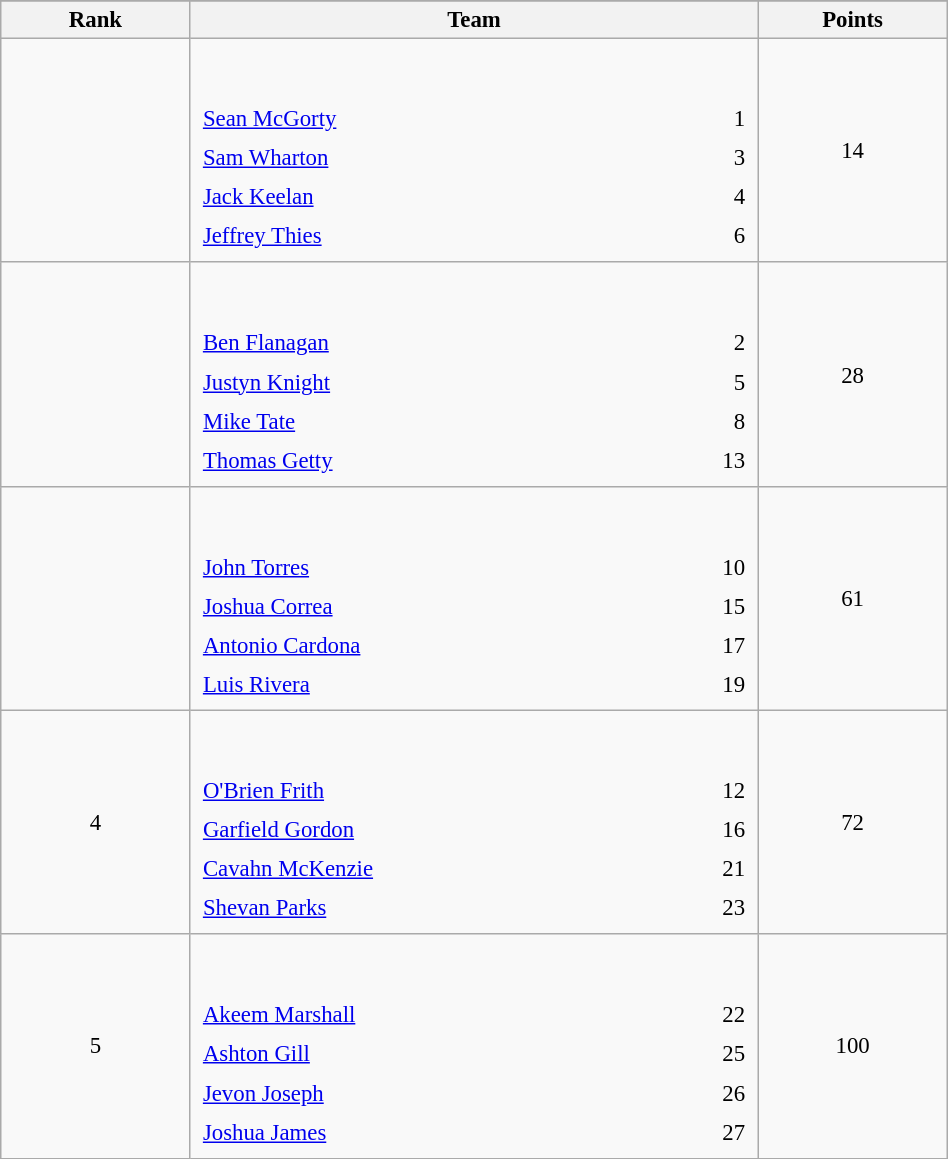<table class="wikitable sortable" style=" text-align:center; font-size:95%;" width="50%">
<tr>
</tr>
<tr>
<th width=10%>Rank</th>
<th width=30%>Team</th>
<th width=10%>Points</th>
</tr>
<tr>
<td align=center></td>
<td align=left> <br><br><table width=100%>
<tr>
<td align=left style="border:0"><a href='#'>Sean McGorty</a></td>
<td align=right style="border:0">1</td>
</tr>
<tr>
<td align=left style="border:0"><a href='#'>Sam Wharton</a></td>
<td align=right style="border:0">3</td>
</tr>
<tr>
<td align=left style="border:0"><a href='#'>Jack Keelan</a></td>
<td align=right style="border:0">4</td>
</tr>
<tr>
<td align=left style="border:0"><a href='#'>Jeffrey Thies</a></td>
<td align=right style="border:0">6</td>
</tr>
</table>
</td>
<td>14</td>
</tr>
<tr>
<td align=center></td>
<td align=left> <br><br><table width=100%>
<tr>
<td align=left style="border:0"><a href='#'>Ben Flanagan</a></td>
<td align=right style="border:0">2</td>
</tr>
<tr>
<td align=left style="border:0"><a href='#'>Justyn Knight</a></td>
<td align=right style="border:0">5</td>
</tr>
<tr>
<td align=left style="border:0"><a href='#'>Mike Tate</a></td>
<td align=right style="border:0">8</td>
</tr>
<tr>
<td align=left style="border:0"><a href='#'>Thomas Getty</a></td>
<td align=right style="border:0">13</td>
</tr>
</table>
</td>
<td>28</td>
</tr>
<tr>
<td align=center></td>
<td align=left> <br><br><table width=100%>
<tr>
<td align=left style="border:0"><a href='#'>John Torres</a></td>
<td align=right style="border:0">10</td>
</tr>
<tr>
<td align=left style="border:0"><a href='#'>Joshua Correa</a></td>
<td align=right style="border:0">15</td>
</tr>
<tr>
<td align=left style="border:0"><a href='#'>Antonio Cardona</a></td>
<td align=right style="border:0">17</td>
</tr>
<tr>
<td align=left style="border:0"><a href='#'>Luis Rivera</a></td>
<td align=right style="border:0">19</td>
</tr>
</table>
</td>
<td>61</td>
</tr>
<tr>
<td align=center>4</td>
<td align=left> <br><br><table width=100%>
<tr>
<td align=left style="border:0"><a href='#'>O'Brien Frith</a></td>
<td align=right style="border:0">12</td>
</tr>
<tr>
<td align=left style="border:0"><a href='#'>Garfield Gordon</a></td>
<td align=right style="border:0">16</td>
</tr>
<tr>
<td align=left style="border:0"><a href='#'>Cavahn McKenzie</a></td>
<td align=right style="border:0">21</td>
</tr>
<tr>
<td align=left style="border:0"><a href='#'>Shevan Parks</a></td>
<td align=right style="border:0">23</td>
</tr>
</table>
</td>
<td>72</td>
</tr>
<tr>
<td align=center>5</td>
<td align=left> <br><br><table width=100%>
<tr>
<td align=left style="border:0"><a href='#'>Akeem Marshall</a></td>
<td align=right style="border:0">22</td>
</tr>
<tr>
<td align=left style="border:0"><a href='#'>Ashton Gill</a></td>
<td align=right style="border:0">25</td>
</tr>
<tr>
<td align=left style="border:0"><a href='#'>Jevon Joseph</a></td>
<td align=right style="border:0">26</td>
</tr>
<tr>
<td align=left style="border:0"><a href='#'>Joshua James</a></td>
<td align=right style="border:0">27</td>
</tr>
</table>
</td>
<td>100</td>
</tr>
</table>
